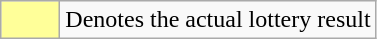<table class="wikitable">
<tr>
<td style="background:#ff9; width:2em; text-align:center;"></td>
<td style="text-align:left">Denotes the actual lottery result</td>
</tr>
</table>
